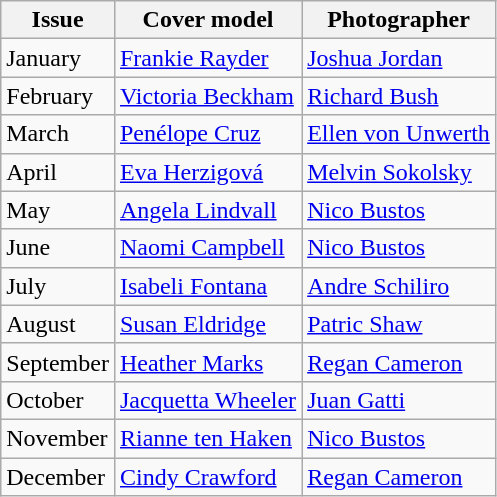<table class="wikitable">
<tr>
<th>Issue</th>
<th>Cover model</th>
<th>Photographer</th>
</tr>
<tr>
<td>January</td>
<td><a href='#'>Frankie Rayder</a></td>
<td><a href='#'>Joshua Jordan</a></td>
</tr>
<tr>
<td>February</td>
<td><a href='#'>Victoria Beckham</a></td>
<td><a href='#'>Richard Bush</a></td>
</tr>
<tr>
<td>March</td>
<td><a href='#'>Penélope Cruz</a></td>
<td><a href='#'>Ellen von Unwerth</a></td>
</tr>
<tr>
<td>April</td>
<td><a href='#'>Eva Herzigová</a></td>
<td><a href='#'>Melvin Sokolsky</a></td>
</tr>
<tr>
<td>May</td>
<td><a href='#'>Angela Lindvall</a></td>
<td><a href='#'>Nico Bustos</a></td>
</tr>
<tr>
<td>June</td>
<td><a href='#'>Naomi Campbell</a></td>
<td><a href='#'>Nico Bustos</a></td>
</tr>
<tr>
<td>July</td>
<td><a href='#'>Isabeli Fontana</a></td>
<td><a href='#'>Andre Schiliro</a></td>
</tr>
<tr>
<td>August</td>
<td><a href='#'>Susan Eldridge</a></td>
<td><a href='#'>Patric Shaw</a></td>
</tr>
<tr>
<td>September</td>
<td><a href='#'>Heather Marks</a></td>
<td><a href='#'>Regan Cameron</a></td>
</tr>
<tr>
<td>October</td>
<td><a href='#'>Jacquetta Wheeler</a></td>
<td><a href='#'>Juan Gatti</a></td>
</tr>
<tr>
<td>November</td>
<td><a href='#'>Rianne ten Haken</a></td>
<td><a href='#'>Nico Bustos</a></td>
</tr>
<tr>
<td>December</td>
<td><a href='#'>Cindy Crawford</a></td>
<td><a href='#'>Regan Cameron</a></td>
</tr>
</table>
